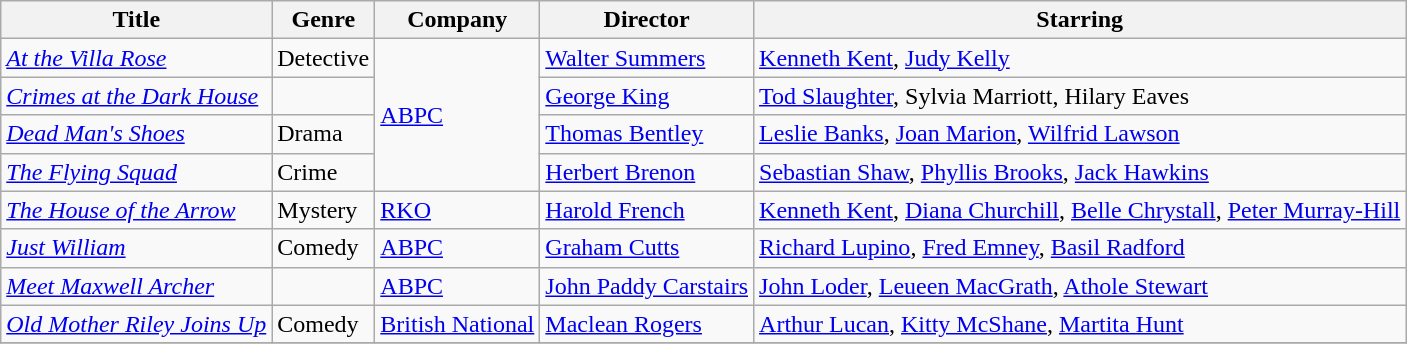<table class="wikitable unsortable">
<tr>
<th>Title</th>
<th>Genre</th>
<th>Company</th>
<th>Director</th>
<th>Starring</th>
</tr>
<tr>
<td><em><a href='#'>At the Villa Rose</a></em></td>
<td>Detective</td>
<td rowspan="4"><a href='#'>ABPC</a></td>
<td><a href='#'>Walter Summers</a></td>
<td><a href='#'>Kenneth Kent</a>, <a href='#'>Judy Kelly</a></td>
</tr>
<tr>
<td><em><a href='#'>Crimes at the Dark House</a></em></td>
<td></td>
<td><a href='#'>George King</a></td>
<td><a href='#'>Tod Slaughter</a>, Sylvia Marriott, Hilary Eaves</td>
</tr>
<tr>
<td><em><a href='#'>Dead Man's Shoes</a></em></td>
<td>Drama</td>
<td><a href='#'>Thomas Bentley</a></td>
<td><a href='#'>Leslie Banks</a>, <a href='#'>Joan Marion</a>, <a href='#'>Wilfrid Lawson</a></td>
</tr>
<tr>
<td><em><a href='#'>The Flying Squad</a></em></td>
<td>Crime</td>
<td><a href='#'>Herbert Brenon</a></td>
<td><a href='#'>Sebastian Shaw</a>, <a href='#'>Phyllis Brooks</a>, <a href='#'>Jack Hawkins</a></td>
</tr>
<tr>
<td><em><a href='#'>The House of the Arrow</a></em></td>
<td>Mystery</td>
<td><a href='#'>RKO</a></td>
<td><a href='#'>Harold French</a></td>
<td><a href='#'>Kenneth Kent</a>, <a href='#'>Diana Churchill</a>, <a href='#'>Belle Chrystall</a>, <a href='#'>Peter Murray-Hill</a></td>
</tr>
<tr>
<td><em><a href='#'>Just William</a></em></td>
<td>Comedy</td>
<td><a href='#'>ABPC</a></td>
<td><a href='#'>Graham Cutts</a></td>
<td><a href='#'>Richard Lupino</a>, <a href='#'>Fred Emney</a>, <a href='#'>Basil Radford</a></td>
</tr>
<tr>
<td><em><a href='#'>Meet Maxwell Archer</a></em></td>
<td></td>
<td><a href='#'>ABPC</a></td>
<td><a href='#'>John Paddy Carstairs</a></td>
<td><a href='#'>John Loder</a>, <a href='#'>Leueen MacGrath</a>, <a href='#'>Athole Stewart</a></td>
</tr>
<tr>
<td><em><a href='#'>Old Mother Riley Joins Up</a></em></td>
<td>Comedy</td>
<td><a href='#'>British National</a></td>
<td><a href='#'>Maclean Rogers</a></td>
<td><a href='#'>Arthur Lucan</a>, <a href='#'>Kitty McShane</a>, <a href='#'>Martita Hunt</a></td>
</tr>
<tr>
</tr>
</table>
